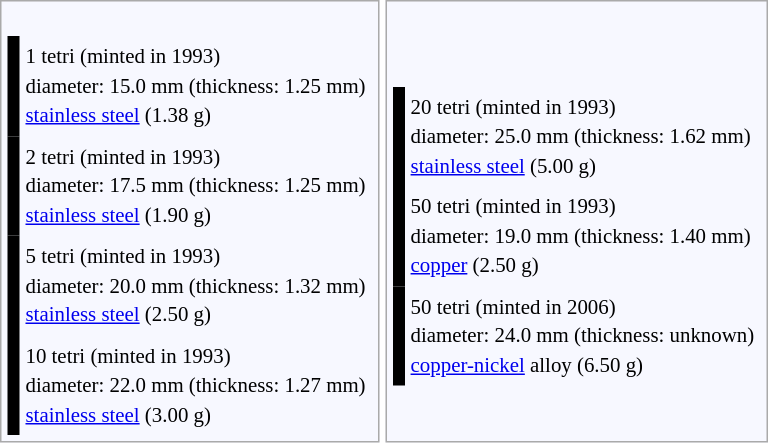<table border="0" cellspacing="4" cellpadding="4" style="border:0px none transparent;background:transparent;font-size:87%;line-height:1.4">
<tr>
<td style="border:1px solid #AAAAAA;background:#F7F8FF;padding:4px"><br><table border="0" cellspacing="0" cellpadding="4" style="background:transparent">
<tr>
<td align="center" style="background:#000000"><br>
</td>
<td>1 tetri (minted in 1993)<br>diameter: 15.0 mm (thickness: 1.25 mm)<br><a href='#'>stainless steel</a> (1.38 g)</td>
</tr>
<tr>
<td align="center" style="background:#000000"><br>
</td>
<td>2 tetri (minted in 1993)<br>diameter: 17.5 mm (thickness: 1.25 mm)<br><a href='#'>stainless steel</a> (1.90 g)</td>
</tr>
<tr>
<td align="center" style="background:#000000"><br>
</td>
<td>5 tetri (minted in 1993)<br>diameter: 20.0 mm (thickness: 1.32 mm)<br><a href='#'>stainless steel</a> (2.50 g)</td>
</tr>
<tr>
<td align="center" style="background:#000000"><br>
</td>
<td>10 tetri (minted in 1993)<br>diameter: 22.0 mm (thickness: 1.27 mm)<br><a href='#'>stainless steel</a> (3.00 g)</td>
</tr>
</table>
</td>
<td style="border:1px solid #AAAAAA;background:#F7F8FF;padding:4px"><br><table border="0" cellspacing="0" cellpadding="4" style="background:transparent">
<tr>
<td align="center" style="background:#000000"><br>
</td>
<td>20 tetri (minted in 1993)<br>diameter: 25.0 mm (thickness: 1.62 mm)<br><a href='#'>stainless steel</a> (5.00 g)</td>
</tr>
<tr>
<td align="center" style="background:#000000"><br>
</td>
<td>50 tetri (minted in 1993)<br>diameter: 19.0 mm (thickness: 1.40 mm)<br><a href='#'>copper</a> (2.50 g)</td>
</tr>
<tr>
<td align="center" style="background:#000000"><br>
</td>
<td>50 tetri (minted in 2006)<br>diameter: 24.0 mm (thickness: unknown)<br><a href='#'>copper-nickel</a> alloy (6.50 g)</td>
</tr>
</table>
</td>
</tr>
</table>
